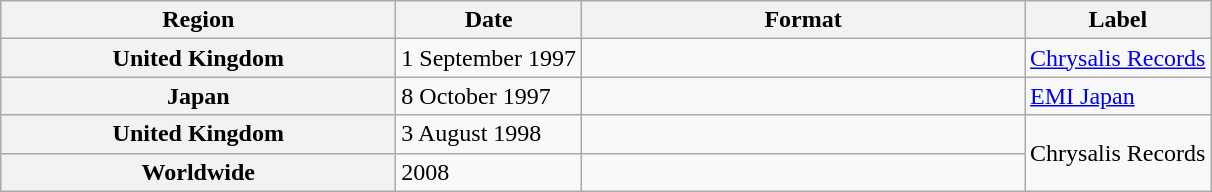<table class="wikitable plainrowheaders">
<tr>
<th scope="col" style="width:16em;">Region</th>
<th scope="col">Date</th>
<th scope="col" style="width:18em;">Format</th>
<th scope="col">Label</th>
</tr>
<tr>
<th scope="row">United Kingdom</th>
<td>1 September 1997</td>
<td></td>
<td><a href='#'>Chrysalis Records</a></td>
</tr>
<tr>
<th scope="row">Japan</th>
<td>8 October 1997</td>
<td></td>
<td><a href='#'>EMI Japan</a></td>
</tr>
<tr>
<th scope="row">United Kingdom</th>
<td>3 August 1998</td>
<td></td>
<td rowspan="2">Chrysalis Records</td>
</tr>
<tr>
<th scope="row">Worldwide</th>
<td>2008</td>
<td></td>
</tr>
</table>
